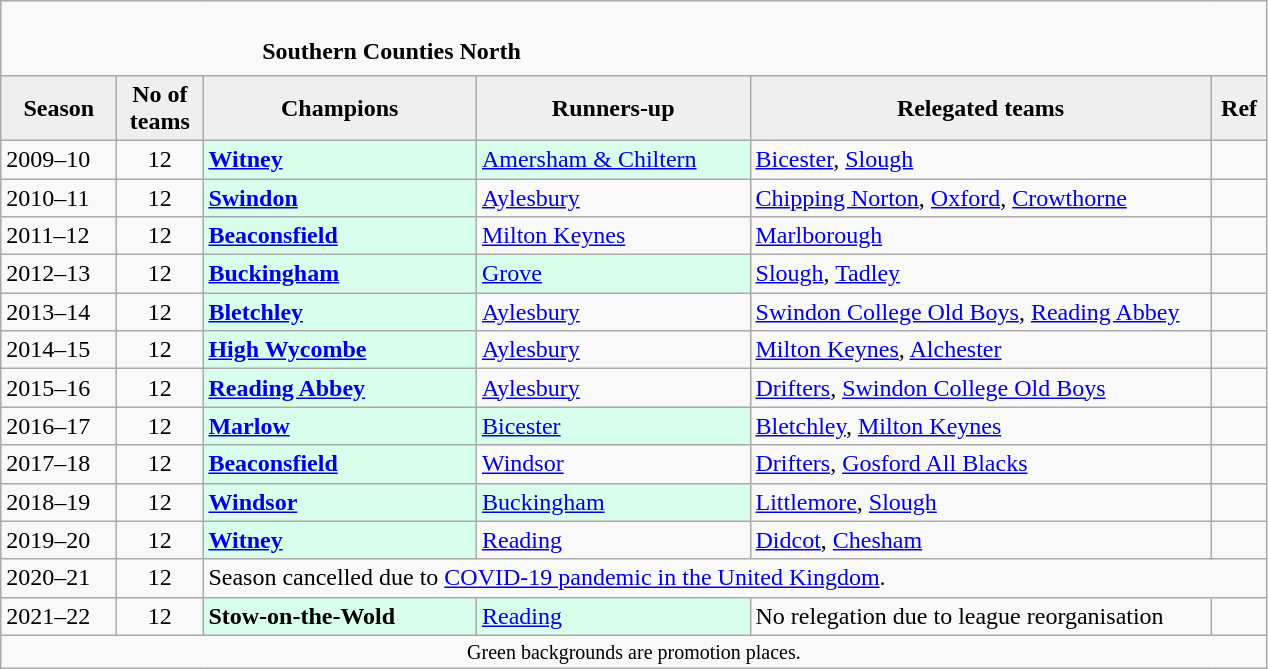<table class="wikitable" style="text-align: left;">
<tr>
<td colspan="11" cellpadding="0" cellspacing="0"><br><table border="0" style="width:100%;" cellpadding="0" cellspacing="0">
<tr>
<td style="width:20%; border:0;"></td>
<td style="border:0;"><strong>Southern Counties North</strong></td>
<td style="width:20%; border:0;"></td>
</tr>
</table>
</td>
</tr>
<tr>
<th style="background:#efefef; width:70px;">Season</th>
<th style="background:#efefef; width:50px;">No of teams</th>
<th style="background:#efefef; width:175px;">Champions</th>
<th style="background:#efefef; width:175px;">Runners-up</th>
<th style="background:#efefef; width:300px;">Relegated teams</th>
<th style="background:#efefef; width:30px;">Ref</th>
</tr>
<tr align=left>
<td>2009–10</td>
<td style="text-align: center;">12</td>
<td style="background:#d8ffeb;"><strong><a href='#'>Witney</a></strong></td>
<td style="background:#d8ffeb;"><a href='#'>Amersham & Chiltern</a></td>
<td><a href='#'>Bicester</a>, <a href='#'>Slough</a></td>
<td></td>
</tr>
<tr>
<td>2010–11</td>
<td style="text-align: center;">12</td>
<td style="background:#d8ffeb;"><strong><a href='#'>Swindon</a></strong></td>
<td><a href='#'>Aylesbury</a></td>
<td><a href='#'>Chipping Norton</a>, <a href='#'>Oxford</a>, <a href='#'>Crowthorne</a></td>
<td></td>
</tr>
<tr>
<td>2011–12</td>
<td style="text-align: center;">12</td>
<td style="background:#d8ffeb;"><strong><a href='#'>Beaconsfield</a></strong></td>
<td><a href='#'>Milton Keynes</a></td>
<td><a href='#'>Marlborough</a></td>
<td></td>
</tr>
<tr>
<td>2012–13</td>
<td style="text-align: center;">12</td>
<td style="background:#d8ffeb;"><strong><a href='#'>Buckingham</a></strong></td>
<td style="background:#d8ffeb;"><a href='#'>Grove</a></td>
<td><a href='#'>Slough</a>, <a href='#'>Tadley</a></td>
<td></td>
</tr>
<tr>
<td>2013–14</td>
<td style="text-align: center;">12</td>
<td style="background:#d8ffeb;"><strong><a href='#'>Bletchley</a></strong></td>
<td><a href='#'>Aylesbury</a></td>
<td><a href='#'>Swindon College Old Boys</a>, <a href='#'>Reading Abbey</a></td>
<td></td>
</tr>
<tr>
<td>2014–15</td>
<td style="text-align: center;">12</td>
<td style="background:#d8ffeb;"><strong><a href='#'>High Wycombe</a></strong></td>
<td><a href='#'>Aylesbury</a></td>
<td><a href='#'>Milton Keynes</a>, <a href='#'>Alchester</a></td>
<td></td>
</tr>
<tr>
<td>2015–16</td>
<td style="text-align: center;">12</td>
<td style="background:#d8ffeb;"><strong><a href='#'>Reading Abbey</a></strong></td>
<td><a href='#'>Aylesbury</a></td>
<td><a href='#'>Drifters</a>, <a href='#'>Swindon College Old Boys</a></td>
<td></td>
</tr>
<tr>
<td>2016–17</td>
<td style="text-align: center;">12</td>
<td style="background:#d8ffeb;"><strong><a href='#'>Marlow</a></strong></td>
<td style="background:#d8ffeb;"><a href='#'>Bicester</a></td>
<td><a href='#'>Bletchley</a>, <a href='#'>Milton Keynes</a></td>
<td></td>
</tr>
<tr>
<td>2017–18</td>
<td style="text-align: center;">12</td>
<td style="background:#d8ffeb;"><strong><a href='#'>Beaconsfield</a></strong></td>
<td><a href='#'>Windsor</a></td>
<td><a href='#'>Drifters</a>, <a href='#'>Gosford All Blacks</a></td>
<td></td>
</tr>
<tr>
<td>2018–19</td>
<td style="text-align: center;">12</td>
<td style="background:#d8ffeb;"><strong><a href='#'>Windsor</a></strong></td>
<td style="background:#d8ffeb;"><a href='#'>Buckingham</a></td>
<td><a href='#'>Littlemore</a>, <a href='#'>Slough</a></td>
<td></td>
</tr>
<tr>
<td>2019–20</td>
<td style="text-align: center;">12</td>
<td style="background:#d8ffeb;"><strong><a href='#'>Witney</a></strong></td>
<td><a href='#'>Reading</a></td>
<td><a href='#'>Didcot</a>, <a href='#'>Chesham</a></td>
<td></td>
</tr>
<tr>
<td>2020–21</td>
<td style="text-align: center;">12</td>
<td colspan=4>Season cancelled due to <a href='#'>COVID-19 pandemic in the United Kingdom</a>.</td>
</tr>
<tr>
<td>2021–22</td>
<td style="text-align: center;">12</td>
<td style="background:#d8ffeb;"><strong>Stow-on-the-Wold</strong></td>
<td style="background:#d8ffeb;"><a href='#'>Reading</a></td>
<td>No relegation due to league reorganisation</td>
<td></td>
</tr>
<tr>
<td colspan="15"  style="border:0; font-size:smaller; text-align:center;">Green backgrounds are promotion places.</td>
</tr>
</table>
